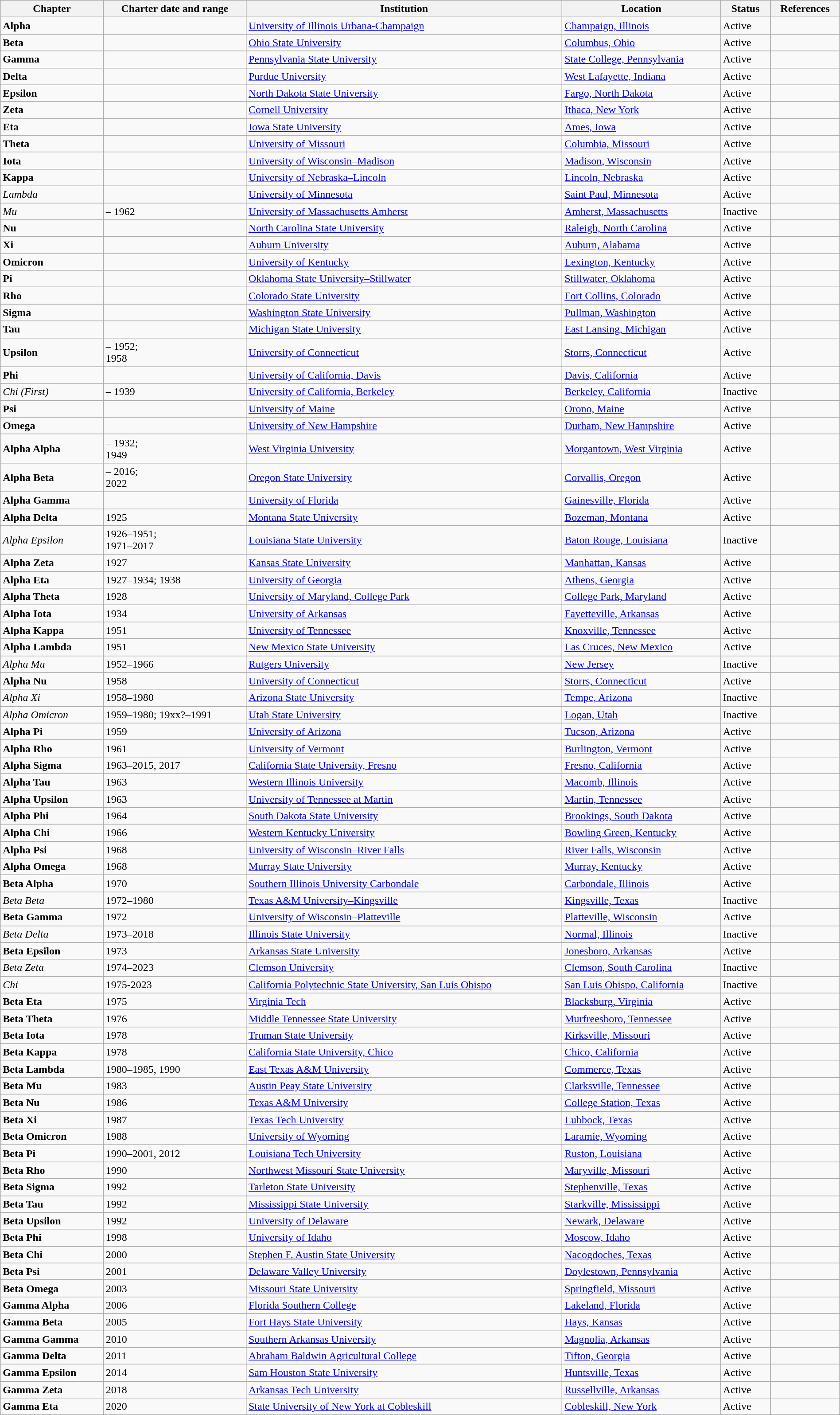<table class="sortable wikitable" style="width:100%;">
<tr>
<th>Chapter</th>
<th>Charter date and range</th>
<th>Institution</th>
<th>Location</th>
<th>Status</th>
<th>References</th>
</tr>
<tr>
<td><strong>Alpha</strong></td>
<td></td>
<td><a href='#'>University of Illinois Urbana-Champaign</a></td>
<td><a href='#'>Champaign, Illinois</a></td>
<td>Active</td>
<td></td>
</tr>
<tr>
<td><strong>Beta</strong></td>
<td></td>
<td><a href='#'>Ohio State University</a></td>
<td><a href='#'>Columbus, Ohio</a></td>
<td>Active</td>
<td></td>
</tr>
<tr>
<td><strong>Gamma</strong></td>
<td></td>
<td><a href='#'>Pennsylvania State University</a></td>
<td><a href='#'>State College, Pennsylvania</a></td>
<td>Active</td>
<td></td>
</tr>
<tr>
<td><strong>Delta</strong></td>
<td></td>
<td><a href='#'>Purdue University</a></td>
<td><a href='#'>West Lafayette, Indiana</a></td>
<td>Active</td>
<td></td>
</tr>
<tr>
<td><strong>Epsilon</strong></td>
<td></td>
<td><a href='#'>North Dakota State University</a></td>
<td><a href='#'>Fargo, North Dakota</a></td>
<td>Active</td>
<td></td>
</tr>
<tr>
<td><strong>Zeta</strong></td>
<td></td>
<td><a href='#'>Cornell University</a></td>
<td><a href='#'>Ithaca, New York</a></td>
<td>Active</td>
<td></td>
</tr>
<tr>
<td><strong>Eta</strong></td>
<td></td>
<td><a href='#'>Iowa State University</a></td>
<td><a href='#'>Ames, Iowa</a></td>
<td>Active</td>
<td></td>
</tr>
<tr>
<td><strong>Theta</strong></td>
<td></td>
<td><a href='#'>University of Missouri</a></td>
<td><a href='#'>Columbia, Missouri</a></td>
<td>Active</td>
<td></td>
</tr>
<tr>
<td><strong>Iota</strong></td>
<td></td>
<td><a href='#'>University of Wisconsin–Madison</a></td>
<td><a href='#'>Madison, Wisconsin</a></td>
<td>Active</td>
<td></td>
</tr>
<tr>
<td><strong>Kappa</strong></td>
<td></td>
<td><a href='#'>University of Nebraska–Lincoln</a></td>
<td><a href='#'>Lincoln, Nebraska</a></td>
<td>Active</td>
<td></td>
</tr>
<tr>
<td><em>Lambda</em></td>
<td></td>
<td><a href='#'>University of Minnesota</a></td>
<td><a href='#'>Saint Paul, Minnesota</a></td>
<td>Active</td>
<td></td>
</tr>
<tr>
<td><em>Mu</em></td>
<td> – 1962</td>
<td><a href='#'>University of Massachusetts Amherst</a></td>
<td><a href='#'>Amherst, Massachusetts</a></td>
<td>Inactive</td>
<td></td>
</tr>
<tr>
<td><strong>Nu</strong></td>
<td></td>
<td><a href='#'>North Carolina State University</a></td>
<td><a href='#'>Raleigh, North Carolina</a></td>
<td>Active</td>
<td></td>
</tr>
<tr>
<td><strong>Xi</strong></td>
<td></td>
<td><a href='#'>Auburn University</a></td>
<td><a href='#'>Auburn, Alabama</a></td>
<td>Active</td>
<td></td>
</tr>
<tr>
<td><strong>Omicron</strong></td>
<td></td>
<td><a href='#'>University of Kentucky</a></td>
<td><a href='#'>Lexington, Kentucky</a></td>
<td>Active</td>
<td></td>
</tr>
<tr>
<td><strong>Pi</strong></td>
<td></td>
<td><a href='#'>Oklahoma State University–Stillwater</a></td>
<td><a href='#'>Stillwater, Oklahoma</a></td>
<td>Active</td>
<td></td>
</tr>
<tr>
<td><strong>Rho</strong></td>
<td></td>
<td><a href='#'>Colorado State University</a></td>
<td><a href='#'>Fort Collins, Colorado</a></td>
<td>Active</td>
<td></td>
</tr>
<tr>
<td><strong>Sigma</strong></td>
<td></td>
<td><a href='#'>Washington State University</a></td>
<td><a href='#'>Pullman, Washington</a></td>
<td>Active</td>
<td></td>
</tr>
<tr>
<td><strong>Tau</strong></td>
<td></td>
<td><a href='#'>Michigan State University</a></td>
<td><a href='#'>East Lansing, Michigan</a></td>
<td>Active</td>
<td></td>
</tr>
<tr>
<td><strong>Upsilon</strong></td>
<td> – 1952;<br>1958</td>
<td><a href='#'>University of Connecticut</a></td>
<td><a href='#'>Storrs, Connecticut</a></td>
<td>Active</td>
<td></td>
</tr>
<tr>
<td><strong>Phi</strong></td>
<td></td>
<td><a href='#'>University of California, Davis</a></td>
<td><a href='#'>Davis, California</a></td>
<td>Active</td>
<td></td>
</tr>
<tr>
<td><em>Chi (First)</em></td>
<td> – 1939</td>
<td><a href='#'>University of California, Berkeley</a></td>
<td><a href='#'>Berkeley, California</a></td>
<td>Inactive</td>
<td></td>
</tr>
<tr>
<td><strong>Psi</strong></td>
<td></td>
<td><a href='#'>University of Maine</a></td>
<td><a href='#'>Orono, Maine</a></td>
<td>Active</td>
<td></td>
</tr>
<tr>
<td><strong>Omega</strong></td>
<td></td>
<td><a href='#'>University of New Hampshire</a></td>
<td><a href='#'>Durham, New Hampshire</a></td>
<td>Active</td>
<td></td>
</tr>
<tr>
<td><strong>Alpha Alpha</strong></td>
<td> – 1932;<br>1949</td>
<td><a href='#'>West Virginia University</a></td>
<td><a href='#'>Morgantown, West Virginia</a></td>
<td>Active</td>
<td></td>
</tr>
<tr>
<td><strong>Alpha Beta</strong></td>
<td> – 2016;<br>2022</td>
<td><a href='#'>Oregon State University</a></td>
<td><a href='#'>Corvallis, Oregon</a></td>
<td>Active</td>
<td></td>
</tr>
<tr>
<td><strong>Alpha Gamma</strong></td>
<td></td>
<td><a href='#'>University of Florida</a></td>
<td><a href='#'>Gainesville, Florida</a></td>
<td>Active</td>
<td></td>
</tr>
<tr>
<td><strong>Alpha Delta</strong></td>
<td>1925</td>
<td><a href='#'>Montana State University</a></td>
<td><a href='#'>Bozeman, Montana</a></td>
<td>Active</td>
<td></td>
</tr>
<tr>
<td><em>Alpha Epsilon</em></td>
<td>1926–1951;<br>1971–2017</td>
<td><a href='#'>Louisiana State University</a></td>
<td><a href='#'>Baton Rouge, Louisiana</a></td>
<td>Inactive</td>
<td></td>
</tr>
<tr>
<td><strong>Alpha Zeta</strong></td>
<td>1927</td>
<td><a href='#'>Kansas State University</a></td>
<td><a href='#'>Manhattan, Kansas</a></td>
<td>Active</td>
<td></td>
</tr>
<tr>
<td><strong>Alpha Eta</strong></td>
<td>1927–1934; 1938</td>
<td><a href='#'>University of Georgia</a></td>
<td><a href='#'>Athens, Georgia</a></td>
<td>Active</td>
<td></td>
</tr>
<tr>
<td><strong>Alpha Theta</strong></td>
<td>1928</td>
<td><a href='#'>University of Maryland, College Park</a></td>
<td><a href='#'>College Park, Maryland</a></td>
<td>Active</td>
<td></td>
</tr>
<tr>
<td><strong>Alpha Iota</strong></td>
<td>1934</td>
<td><a href='#'>University of Arkansas</a></td>
<td><a href='#'>Fayetteville, Arkansas</a></td>
<td>Active</td>
<td></td>
</tr>
<tr>
<td><strong>Alpha Kappa</strong></td>
<td>1951</td>
<td><a href='#'>University of Tennessee</a></td>
<td><a href='#'>Knoxville, Tennessee</a></td>
<td>Active</td>
<td></td>
</tr>
<tr>
<td><strong>Alpha Lambda</strong></td>
<td>1951</td>
<td><a href='#'>New Mexico State University</a></td>
<td><a href='#'>Las Cruces, New Mexico</a></td>
<td>Active</td>
<td></td>
</tr>
<tr>
<td><em>Alpha Mu</em></td>
<td>1952–1966</td>
<td><a href='#'>Rutgers University</a></td>
<td><a href='#'>New Jersey</a></td>
<td>Inactive</td>
<td></td>
</tr>
<tr>
<td><strong>Alpha Nu</strong></td>
<td>1958</td>
<td><a href='#'>University of Connecticut</a></td>
<td><a href='#'>Storrs, Connecticut</a></td>
<td>Active</td>
<td></td>
</tr>
<tr>
<td><em>Alpha Xi</em></td>
<td>1958–1980</td>
<td><a href='#'>Arizona State University</a></td>
<td><a href='#'>Tempe, Arizona</a></td>
<td>Inactive</td>
<td></td>
</tr>
<tr>
<td><em>Alpha Omicron</em></td>
<td>1959–1980; 19xx?–1991</td>
<td><a href='#'>Utah State University</a></td>
<td><a href='#'>Logan, Utah</a></td>
<td>Inactive</td>
<td></td>
</tr>
<tr>
<td><strong>Alpha Pi</strong></td>
<td>1959</td>
<td><a href='#'>University of Arizona</a></td>
<td><a href='#'>Tucson, Arizona</a></td>
<td>Active</td>
<td></td>
</tr>
<tr>
<td><strong>Alpha Rho</strong></td>
<td>1961</td>
<td><a href='#'>University of Vermont</a></td>
<td><a href='#'>Burlington, Vermont</a></td>
<td>Active</td>
<td></td>
</tr>
<tr>
<td><strong>Alpha Sigma</strong></td>
<td>1963–2015, 2017</td>
<td><a href='#'>California State University, Fresno</a></td>
<td><a href='#'>Fresno, California</a></td>
<td>Active</td>
<td></td>
</tr>
<tr>
<td><strong>Alpha Tau</strong></td>
<td>1963</td>
<td><a href='#'>Western Illinois University</a></td>
<td><a href='#'>Macomb, Illinois</a></td>
<td>Active</td>
<td></td>
</tr>
<tr>
<td><strong>Alpha Upsilon</strong></td>
<td>1963</td>
<td><a href='#'>University of Tennessee at Martin</a></td>
<td><a href='#'>Martin, Tennessee</a></td>
<td>Active</td>
<td></td>
</tr>
<tr>
<td><strong>Alpha Phi</strong></td>
<td>1964</td>
<td><a href='#'>South Dakota State University</a></td>
<td><a href='#'>Brookings, South Dakota</a></td>
<td>Active</td>
<td></td>
</tr>
<tr>
<td><strong>Alpha Chi</strong></td>
<td>1966</td>
<td><a href='#'>Western Kentucky University</a></td>
<td><a href='#'>Bowling Green, Kentucky</a></td>
<td>Active</td>
<td></td>
</tr>
<tr>
<td><strong>Alpha Psi</strong></td>
<td>1968</td>
<td><a href='#'>University of Wisconsin–River Falls</a></td>
<td><a href='#'>River Falls, Wisconsin</a></td>
<td>Active</td>
<td></td>
</tr>
<tr>
<td><strong>Alpha Omega</strong></td>
<td>1968</td>
<td><a href='#'>Murray State University</a></td>
<td><a href='#'>Murray, Kentucky</a></td>
<td>Active</td>
<td></td>
</tr>
<tr>
<td><strong>Beta Alpha</strong></td>
<td>1970</td>
<td><a href='#'>Southern Illinois University Carbondale</a></td>
<td><a href='#'>Carbondale, Illinois</a></td>
<td>Active</td>
<td></td>
</tr>
<tr>
<td><em>Beta Beta</em></td>
<td>1972–1980</td>
<td><a href='#'>Texas A&M University–Kingsville</a></td>
<td><a href='#'>Kingsville, Texas</a></td>
<td>Inactive</td>
<td></td>
</tr>
<tr>
<td><strong>Beta Gamma</strong></td>
<td>1972</td>
<td><a href='#'>University of Wisconsin–Platteville</a></td>
<td><a href='#'>Platteville, Wisconsin</a></td>
<td>Active</td>
<td></td>
</tr>
<tr>
<td><em>Beta Delta</em></td>
<td>1973–2018</td>
<td><a href='#'>Illinois State University</a></td>
<td><a href='#'>Normal, Illinois</a></td>
<td>Inactive</td>
<td></td>
</tr>
<tr>
<td><strong>Beta Epsilon</strong></td>
<td>1973</td>
<td><a href='#'>Arkansas State University</a></td>
<td><a href='#'>Jonesboro, Arkansas</a></td>
<td>Active</td>
<td></td>
</tr>
<tr>
<td><em>Beta Zeta</em></td>
<td>1974–2023</td>
<td><a href='#'>Clemson University</a></td>
<td><a href='#'>Clemson, South Carolina</a></td>
<td>Inactive</td>
<td></td>
</tr>
<tr>
<td><em>Chi</em></td>
<td>1975-2023</td>
<td><a href='#'>California Polytechnic State University, San Luis Obispo</a></td>
<td><a href='#'>San Luis Obispo, California</a></td>
<td>Inactive</td>
<td></td>
</tr>
<tr>
<td><strong>Beta Eta</strong></td>
<td>1975</td>
<td><a href='#'>Virginia Tech</a></td>
<td><a href='#'>Blacksburg, Virginia</a></td>
<td>Active</td>
<td></td>
</tr>
<tr>
<td><strong>Beta Theta</strong></td>
<td>1976</td>
<td><a href='#'>Middle Tennessee State University</a></td>
<td><a href='#'>Murfreesboro, Tennessee</a></td>
<td>Active</td>
<td></td>
</tr>
<tr>
<td><strong>Beta Iota</strong></td>
<td>1978</td>
<td><a href='#'>Truman State University</a></td>
<td><a href='#'>Kirksville, Missouri</a></td>
<td>Active</td>
<td></td>
</tr>
<tr>
<td><strong>Beta Kappa</strong></td>
<td>1978</td>
<td><a href='#'>California State University, Chico</a></td>
<td><a href='#'>Chico, California</a></td>
<td>Active</td>
<td></td>
</tr>
<tr>
<td><strong>Beta Lambda</strong></td>
<td>1980–1985, 1990</td>
<td><a href='#'>East Texas A&M University</a></td>
<td><a href='#'>Commerce, Texas</a></td>
<td>Active</td>
<td></td>
</tr>
<tr>
<td><strong>Beta Mu</strong></td>
<td>1983</td>
<td><a href='#'>Austin Peay State University</a></td>
<td><a href='#'>Clarksville, Tennessee</a></td>
<td>Active</td>
<td></td>
</tr>
<tr>
<td><strong>Beta Nu</strong></td>
<td>1986</td>
<td><a href='#'>Texas A&M University</a></td>
<td><a href='#'>College Station, Texas</a></td>
<td>Active</td>
<td></td>
</tr>
<tr>
<td><strong>Beta Xi</strong></td>
<td>1987</td>
<td><a href='#'>Texas Tech University</a></td>
<td><a href='#'>Lubbock, Texas</a></td>
<td>Active</td>
<td></td>
</tr>
<tr>
<td><strong>Beta Omicron</strong></td>
<td>1988</td>
<td><a href='#'>University of Wyoming</a></td>
<td><a href='#'>Laramie, Wyoming</a></td>
<td>Active</td>
<td></td>
</tr>
<tr>
<td><strong>Beta Pi</strong></td>
<td>1990–2001, 2012</td>
<td><a href='#'>Louisiana Tech University</a></td>
<td><a href='#'>Ruston, Louisiana</a></td>
<td>Active</td>
<td></td>
</tr>
<tr>
<td><strong>Beta Rho</strong></td>
<td>1990</td>
<td><a href='#'>Northwest Missouri State University</a></td>
<td><a href='#'>Maryville, Missouri</a></td>
<td>Active</td>
<td></td>
</tr>
<tr>
<td><strong>Beta Sigma</strong></td>
<td>1992</td>
<td><a href='#'>Tarleton State University</a></td>
<td><a href='#'>Stephenville, Texas</a></td>
<td>Active</td>
<td></td>
</tr>
<tr>
<td><strong>Beta Tau</strong></td>
<td>1992</td>
<td><a href='#'>Mississippi State University</a></td>
<td><a href='#'>Starkville, Mississippi</a></td>
<td>Active</td>
<td></td>
</tr>
<tr>
<td><strong>Beta Upsilon</strong></td>
<td>1992</td>
<td><a href='#'>University of Delaware</a></td>
<td><a href='#'>Newark, Delaware</a></td>
<td>Active</td>
<td></td>
</tr>
<tr>
<td><strong>Beta Phi</strong></td>
<td>1998</td>
<td><a href='#'>University of Idaho</a></td>
<td><a href='#'>Moscow, Idaho</a></td>
<td>Active</td>
<td></td>
</tr>
<tr>
<td><strong>Beta Chi</strong></td>
<td>2000</td>
<td><a href='#'>Stephen F. Austin State University</a></td>
<td><a href='#'>Nacogdoches, Texas</a></td>
<td>Active</td>
<td></td>
</tr>
<tr>
<td><strong>Beta Psi</strong></td>
<td>2001</td>
<td><a href='#'>Delaware Valley University</a></td>
<td><a href='#'>Doylestown, Pennsylvania</a></td>
<td>Active</td>
<td></td>
</tr>
<tr>
<td><strong>Beta Omega</strong></td>
<td>2003</td>
<td><a href='#'>Missouri State University</a></td>
<td><a href='#'>Springfield, Missouri</a></td>
<td>Active</td>
<td></td>
</tr>
<tr>
<td><strong>Gamma Alpha</strong></td>
<td>2006</td>
<td><a href='#'>Florida Southern College</a></td>
<td><a href='#'>Lakeland, Florida</a></td>
<td>Active</td>
<td></td>
</tr>
<tr>
<td><strong>Gamma Beta</strong></td>
<td>2005</td>
<td><a href='#'>Fort Hays State University</a></td>
<td><a href='#'>Hays, Kansas</a></td>
<td>Active</td>
<td></td>
</tr>
<tr>
<td><strong>Gamma Gamma</strong></td>
<td>2010</td>
<td><a href='#'>Southern Arkansas University</a></td>
<td><a href='#'>Magnolia, Arkansas</a></td>
<td>Active</td>
<td></td>
</tr>
<tr>
<td><strong>Gamma Delta</strong></td>
<td>2011</td>
<td><a href='#'>Abraham Baldwin Agricultural College</a></td>
<td><a href='#'>Tifton, Georgia</a></td>
<td>Active</td>
<td></td>
</tr>
<tr>
<td><strong>Gamma Epsilon</strong></td>
<td>2014</td>
<td><a href='#'>Sam Houston State University</a></td>
<td><a href='#'>Huntsville, Texas</a></td>
<td>Active</td>
<td></td>
</tr>
<tr>
<td><strong>Gamma Zeta</strong></td>
<td>2018</td>
<td><a href='#'>Arkansas Tech University</a></td>
<td><a href='#'>Russellville, Arkansas</a></td>
<td>Active</td>
<td></td>
</tr>
<tr>
<td><strong>Gamma Eta</strong></td>
<td>2020</td>
<td><a href='#'>State University of New York at Cobleskill</a></td>
<td><a href='#'>Cobleskill, New York</a></td>
<td>Active</td>
<td></td>
</tr>
</table>
